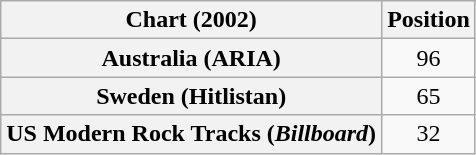<table class="wikitable sortable plainrowheaders" style="text-align:center">
<tr>
<th scope="col">Chart (2002)</th>
<th scope="col">Position</th>
</tr>
<tr>
<th scope="row">Australia (ARIA)</th>
<td>96</td>
</tr>
<tr>
<th scope="row">Sweden (Hitlistan)</th>
<td>65</td>
</tr>
<tr>
<th scope="row">US Modern Rock Tracks (<em>Billboard</em>)</th>
<td>32</td>
</tr>
</table>
